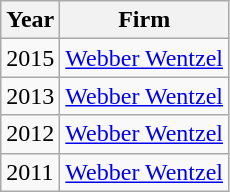<table class="wikitable sortable" style="text-align: centre;">
<tr>
<th>Year</th>
<th>Firm</th>
</tr>
<tr>
<td>2015</td>
<td><a href='#'>Webber Wentzel</a></td>
</tr>
<tr>
<td>2013</td>
<td><a href='#'>Webber Wentzel</a></td>
</tr>
<tr>
<td>2012</td>
<td><a href='#'>Webber Wentzel</a></td>
</tr>
<tr>
<td>2011</td>
<td><a href='#'>Webber Wentzel</a></td>
</tr>
</table>
